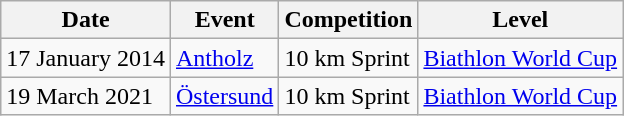<table class="wikitable">
<tr>
<th>Date</th>
<th>Event</th>
<th>Competition</th>
<th>Level</th>
</tr>
<tr>
<td>17 January 2014</td>
<td> <a href='#'>Antholz</a></td>
<td>10 km Sprint</td>
<td><a href='#'>Biathlon World Cup</a></td>
</tr>
<tr>
<td>19 March 2021</td>
<td> <a href='#'>Östersund</a></td>
<td>10 km Sprint</td>
<td><a href='#'>Biathlon World Cup</a></td>
</tr>
</table>
